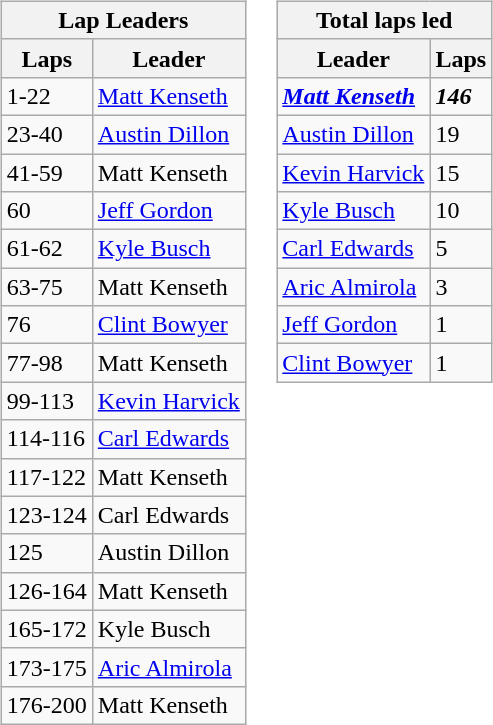<table>
<tr>
<td><br><table class="wikitable">
<tr>
<th colspan="4">Lap Leaders</th>
</tr>
<tr>
<th>Laps</th>
<th>Leader</th>
</tr>
<tr>
<td>1-22</td>
<td><a href='#'>Matt Kenseth</a></td>
</tr>
<tr>
<td>23-40</td>
<td><a href='#'>Austin Dillon</a></td>
</tr>
<tr>
<td>41-59</td>
<td>Matt Kenseth</td>
</tr>
<tr>
<td>60</td>
<td><a href='#'>Jeff Gordon</a></td>
</tr>
<tr>
<td>61-62</td>
<td><a href='#'>Kyle Busch</a></td>
</tr>
<tr>
<td>63-75</td>
<td>Matt Kenseth</td>
</tr>
<tr>
<td>76</td>
<td><a href='#'>Clint Bowyer</a></td>
</tr>
<tr>
<td>77-98</td>
<td>Matt Kenseth</td>
</tr>
<tr>
<td>99-113</td>
<td><a href='#'>Kevin Harvick</a></td>
</tr>
<tr>
<td>114-116</td>
<td><a href='#'>Carl Edwards</a></td>
</tr>
<tr>
<td>117-122</td>
<td>Matt Kenseth</td>
</tr>
<tr>
<td>123-124</td>
<td>Carl Edwards</td>
</tr>
<tr>
<td>125</td>
<td>Austin Dillon</td>
</tr>
<tr>
<td>126-164</td>
<td>Matt Kenseth</td>
</tr>
<tr>
<td>165-172</td>
<td>Kyle Busch</td>
</tr>
<tr>
<td>173-175</td>
<td><a href='#'>Aric Almirola</a></td>
</tr>
<tr>
<td>176-200</td>
<td>Matt Kenseth</td>
</tr>
</table>
</td>
<td valign="top"><br><table class="wikitable">
<tr>
<th colspan="2">Total laps led</th>
</tr>
<tr>
<th>Leader</th>
<th>Laps</th>
</tr>
<tr>
<td><strong><em><a href='#'>Matt Kenseth</a></em></strong></td>
<td><strong><em>146</em></strong></td>
</tr>
<tr>
<td><a href='#'>Austin Dillon</a></td>
<td>19</td>
</tr>
<tr>
<td><a href='#'>Kevin Harvick</a></td>
<td>15</td>
</tr>
<tr>
<td><a href='#'>Kyle Busch</a></td>
<td>10</td>
</tr>
<tr>
<td><a href='#'>Carl Edwards</a></td>
<td>5</td>
</tr>
<tr>
<td><a href='#'>Aric Almirola</a></td>
<td>3</td>
</tr>
<tr>
<td><a href='#'>Jeff Gordon</a></td>
<td>1</td>
</tr>
<tr>
<td><a href='#'>Clint Bowyer</a></td>
<td>1</td>
</tr>
</table>
</td>
</tr>
</table>
